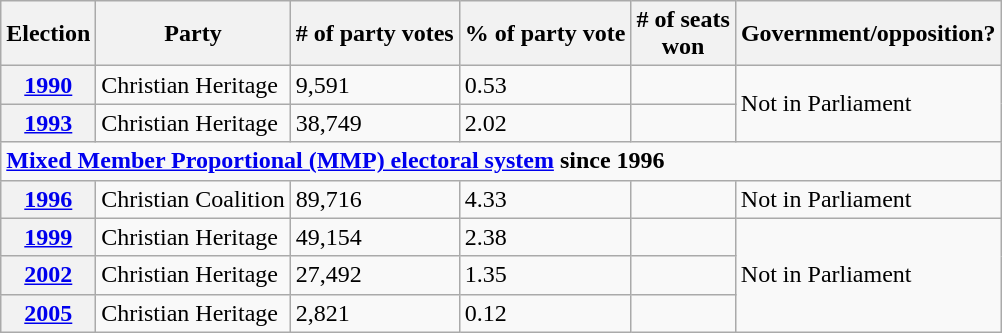<table class="wikitable">
<tr>
<th>Election</th>
<th>Party</th>
<th># of party votes</th>
<th>% of party vote</th>
<th># of seats<br>won</th>
<th>Government/opposition?</th>
</tr>
<tr>
<th><a href='#'>1990</a></th>
<td>Christian Heritage</td>
<td>9,591</td>
<td>0.53</td>
<td></td>
<td rowspan=2>Not in Parliament</td>
</tr>
<tr>
<th><a href='#'>1993</a></th>
<td>Christian Heritage</td>
<td>38,749</td>
<td>2.02</td>
<td></td>
</tr>
<tr>
<td colspan=7><strong><a href='#'>Mixed Member Proportional (MMP) electoral system</a> since 1996</strong></td>
</tr>
<tr>
<th><a href='#'>1996</a></th>
<td>Christian Coalition</td>
<td>89,716</td>
<td>4.33</td>
<td></td>
<td>Not in Parliament</td>
</tr>
<tr>
<th><a href='#'>1999</a></th>
<td>Christian Heritage</td>
<td>49,154</td>
<td>2.38</td>
<td></td>
<td rowspan=3>Not in Parliament</td>
</tr>
<tr>
<th><a href='#'>2002</a></th>
<td>Christian Heritage</td>
<td>27,492</td>
<td>1.35</td>
<td></td>
</tr>
<tr>
<th><a href='#'>2005</a></th>
<td>Christian Heritage</td>
<td>2,821</td>
<td>0.12</td>
<td></td>
</tr>
</table>
